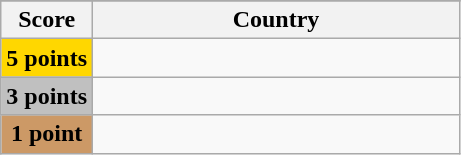<table class="wikitable">
<tr>
</tr>
<tr>
<th scope="col" width="20%">Score</th>
<th scope="col">Country</th>
</tr>
<tr>
<th scope="row" style="background:gold">5 points</th>
<td></td>
</tr>
<tr>
<th scope="row" style="background:silver">3 points</th>
<td></td>
</tr>
<tr>
<th scope="row" style="background:#CC9966">1 point</th>
<td></td>
</tr>
</table>
